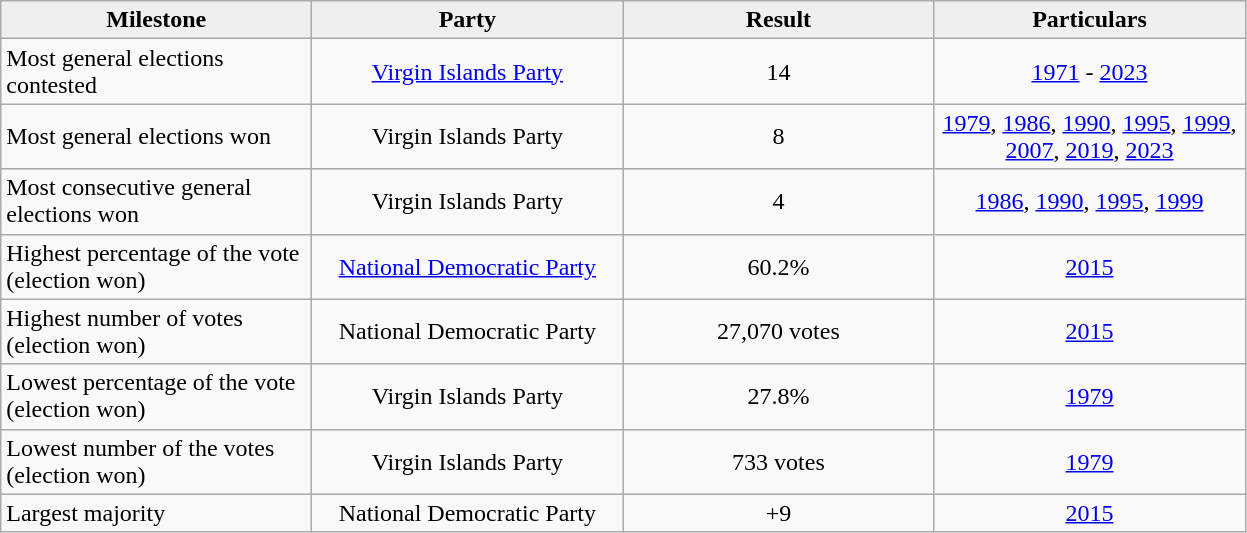<table class="wikitable">
<tr>
<th align="center" style="background: #efefef;" width="200">Milestone</th>
<th align="center" style="background: #efefef;" width="200">Party</th>
<th align="center" style="background: #efefef;" width="200">Result</th>
<th align="center" style="background: #efefef;" width="200">Particulars</th>
</tr>
<tr>
<td>Most general elections contested</td>
<td align="center"><a href='#'>Virgin Islands Party</a></td>
<td align="center">14</td>
<td align="center"><a href='#'>1971</a> - <a href='#'>2023</a></td>
</tr>
<tr>
<td>Most general elections won</td>
<td align="center">Virgin Islands Party</td>
<td align="center">8</td>
<td align="center"><a href='#'>1979</a>, <a href='#'>1986</a>, <a href='#'>1990</a>, <a href='#'>1995</a>, <a href='#'>1999</a>, <a href='#'>2007</a>, <a href='#'>2019</a>, <a href='#'>2023</a></td>
</tr>
<tr>
<td>Most consecutive general elections won</td>
<td align="center">Virgin Islands Party</td>
<td align="center">4</td>
<td align="center"><a href='#'>1986</a>, <a href='#'>1990</a>, <a href='#'>1995</a>, <a href='#'>1999</a></td>
</tr>
<tr>
<td>Highest percentage of the vote (election won)</td>
<td align="center"><a href='#'>National Democratic Party</a></td>
<td align="center">60.2%</td>
<td align="center"><a href='#'>2015</a></td>
</tr>
<tr>
<td>Highest number of votes (election won)</td>
<td align="center">National Democratic Party</td>
<td align="center">27,070 votes</td>
<td align="center"><a href='#'>2015</a></td>
</tr>
<tr>
<td>Lowest percentage of the vote (election won)</td>
<td align="center">Virgin Islands Party</td>
<td align="center">27.8%</td>
<td align="center"><a href='#'>1979</a></td>
</tr>
<tr>
<td>Lowest number of the votes (election won)</td>
<td align="center">Virgin Islands Party</td>
<td align="center">733 votes</td>
<td align="center"><a href='#'>1979</a></td>
</tr>
<tr>
<td>Largest majority</td>
<td align="center">National Democratic Party</td>
<td align="center">+9</td>
<td align="center"><a href='#'>2015</a></td>
</tr>
</table>
